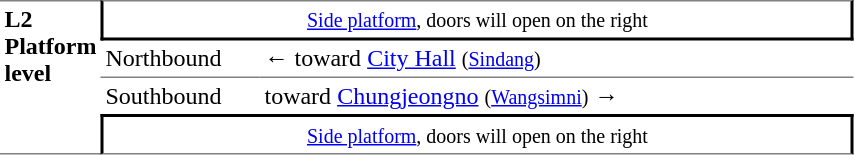<table table border=0 cellspacing=0 cellpadding=3>
<tr>
<td style="border-top:solid 1px gray;border-bottom:solid 1px gray;" width=50 rowspan=10 valign=top><strong>L2<br>Platform level</strong></td>
<td style="border-top:solid 1px gray;border-right:solid 2px black;border-left:solid 2px black;border-bottom:solid 2px black;text-align:center;" colspan=2><small><a href='#'>Side platform</a>, doors will open on the right </small></td>
</tr>
<tr>
<td style="border-bottom:solid 1px gray;" width=100>Northbound</td>
<td style="border-bottom:solid 1px gray;" width=390>←  toward <a href='#'>City Hall</a> <small>(<a href='#'>Sindang</a>)</small></td>
</tr>
<tr>
<td>Southbound</td>
<td>  toward <a href='#'>Chungjeongno</a> <small>(<a href='#'>Wangsimni</a>)</small> →</td>
</tr>
<tr>
<td style="border-top:solid 2px black;border-right:solid 2px black;border-left:solid 2px black;border-bottom:solid 1px gray;text-align:center;" colspan=2><small><a href='#'>Side platform</a>, doors will open on the right </small></td>
</tr>
</table>
